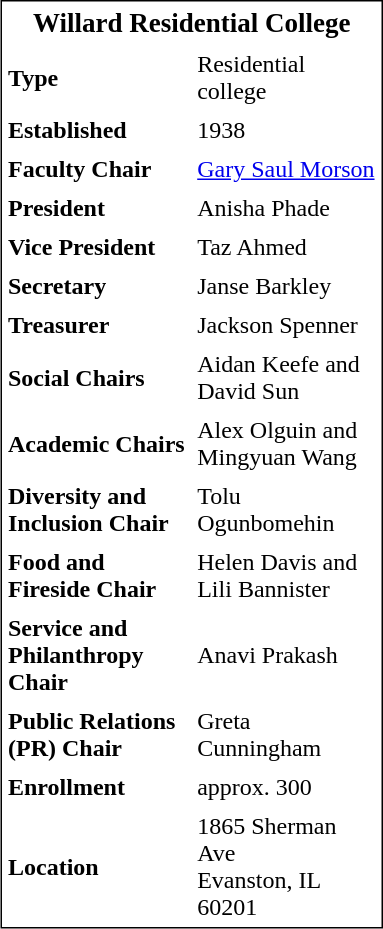<table border="0" cellpadding="4" cellspacing="0"  style="float:right; clear:right; width:255px; border-top:solid 1px #000; border-right:solid 1px #000; border-bottom:solid 1px #000; border-left:solid 1px #000; background:#fff;">
<tr>
<td colspan="2" style="font-size:large; text-align:center;"><strong>Willard Residential College</strong></td>
</tr>
<tr>
<td><strong>Type</strong></td>
<td>Residential college</td>
</tr>
<tr>
<td><strong>Established</strong></td>
<td>1938</td>
</tr>
<tr>
<td><strong>Faculty Chair</strong></td>
<td><a href='#'>Gary Saul Morson</a></td>
</tr>
<tr>
<td><strong>President</strong></td>
<td>Anisha Phade</td>
</tr>
<tr>
<td><strong>Vice President</strong></td>
<td>Taz Ahmed</td>
</tr>
<tr>
<td><strong>Secretary</strong></td>
<td>Janse Barkley</td>
</tr>
<tr>
<td><strong>Treasurer</strong></td>
<td>Jackson Spenner</td>
</tr>
<tr>
<td><strong>Social Chairs</strong></td>
<td>Aidan Keefe and David Sun</td>
</tr>
<tr>
<td><strong>Academic Chairs</strong></td>
<td>Alex Olguin and Mingyuan Wang</td>
</tr>
<tr>
<td><strong>Diversity and Inclusion Chair</strong></td>
<td>Tolu Ogunbomehin</td>
</tr>
<tr>
<td><strong>Food and Fireside Chair</strong></td>
<td>Helen Davis and Lili Bannister</td>
</tr>
<tr>
<td><strong>Service and Philanthropy Chair</strong></td>
<td>Anavi Prakash</td>
</tr>
<tr>
<td><strong>Public Relations (PR) Chair</strong></td>
<td>Greta Cunningham</td>
</tr>
<tr>
<td><strong>Enrollment</strong></td>
<td>approx. 300</td>
</tr>
<tr>
<td><strong>Location</strong></td>
<td>1865 Sherman Ave <br>Evanston, IL 60201</td>
</tr>
</table>
